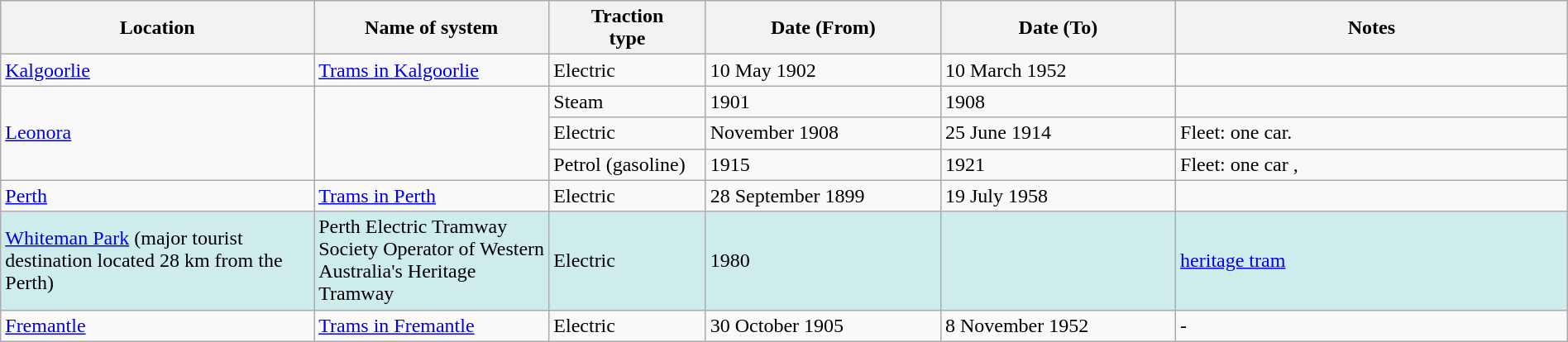<table class="wikitable" width=100%>
<tr>
<th width=20%>Location</th>
<th width=15%>Name of system</th>
<th width=10%>Traction<br>type</th>
<th width=15%>Date (From)</th>
<th width=15%>Date (To)</th>
<th width=25%>Notes</th>
</tr>
<tr>
<td><a href='#'>Kalgoorlie</a></td>
<td><a href='#'>Trams in Kalgoorlie</a></td>
<td>Electric</td>
<td>10 May 1902</td>
<td>10 March 1952</td>
<td></td>
</tr>
<tr>
<td rowspan="3"><a href='#'>Leonora</a></td>
<td rowspan="3"> </td>
<td>Steam</td>
<td>1901</td>
<td>1908</td>
<td> </td>
</tr>
<tr>
<td>Electric</td>
<td>November 1908</td>
<td>25 June 1914</td>
<td>Fleet: one car.</td>
</tr>
<tr>
<td>Petrol (gasoline)</td>
<td>1915</td>
<td>1921</td>
<td>Fleet: one car , </td>
</tr>
<tr>
<td><a href='#'>Perth</a></td>
<td><a href='#'>Trams in Perth</a></td>
<td>Electric</td>
<td>28 September 1899</td>
<td>19 July 1958</td>
<td></td>
</tr>
<tr style="background:#CFECEC">
<td><a href='#'>Whiteman Park</a> (major tourist destination located 28 km from the Perth)</td>
<td>Perth Electric Tramway Society Operator of Western Australia's Heritage Tramway</td>
<td>Electric</td>
<td>1980</td>
<td></td>
<td><a href='#'>heritage tram</a><br></td>
</tr>
<tr>
<td><a href='#'>Fremantle</a></td>
<td><a href='#'>Trams in Fremantle</a></td>
<td>Electric</td>
<td>30 October 1905</td>
<td>8 November 1952</td>
<td ♦ >-</td>
</tr>
</table>
